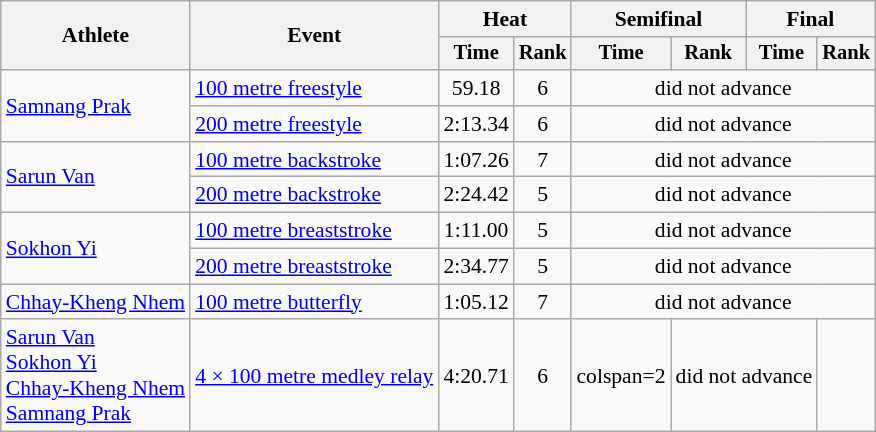<table class=wikitable style="font-size:90%">
<tr>
<th rowspan="2">Athlete</th>
<th rowspan="2">Event</th>
<th colspan="2">Heat</th>
<th colspan="2">Semifinal</th>
<th colspan="2">Final</th>
</tr>
<tr style="font-size:95%">
<th>Time</th>
<th>Rank</th>
<th>Time</th>
<th>Rank</th>
<th>Time</th>
<th>Rank</th>
</tr>
<tr align=center>
<td style="text-align:left;" rowspan=2><a href='#'>Samnang Prak</a></td>
<td style="text-align:left;"><a href='#'>100 metre freestyle</a></td>
<td>59.18</td>
<td>6</td>
<td colspan=4>did not advance</td>
</tr>
<tr align=center>
<td style="text-align:left;"><a href='#'>200 metre freestyle</a></td>
<td>2:13.34</td>
<td>6</td>
<td colspan=4>did not advance</td>
</tr>
<tr align=center>
<td style="text-align:left;" rowspan=2><a href='#'>Sarun Van</a></td>
<td style="text-align:left;"><a href='#'>100 metre backstroke</a></td>
<td>1:07.26</td>
<td>7</td>
<td colspan=4>did not advance</td>
</tr>
<tr align=center>
<td align=left><a href='#'>200 metre backstroke</a></td>
<td>2:24.42</td>
<td>5</td>
<td colspan=4>did not advance</td>
</tr>
<tr align=center>
<td style="text-align:left;" rowspan="2"><a href='#'>Sokhon Yi</a></td>
<td align=left><a href='#'>100 metre breaststroke</a></td>
<td>1:11.00</td>
<td>5</td>
<td colspan=4>did not advance</td>
</tr>
<tr align=center>
<td align=left><a href='#'>200 metre breaststroke</a></td>
<td>2:34.77</td>
<td>5</td>
<td colspan=4>did not advance</td>
</tr>
<tr align=center>
<td style="text-align:left;"><a href='#'>Chhay-Kheng Nhem</a></td>
<td style="text-align:left;"><a href='#'>100 metre butterfly</a></td>
<td>1:05.12</td>
<td>7</td>
<td colspan=4>did not advance</td>
</tr>
<tr align=center>
<td style="text-align:left;"><a href='#'>Sarun Van</a><br><a href='#'>Sokhon Yi</a><br><a href='#'>Chhay-Kheng Nhem</a><br><a href='#'>Samnang Prak</a></td>
<td align=left><a href='#'>4 × 100 metre medley relay</a></td>
<td>4:20.71</td>
<td>6</td>
<td>colspan=2 </td>
<td colspan=2>did not advance</td>
</tr>
</table>
